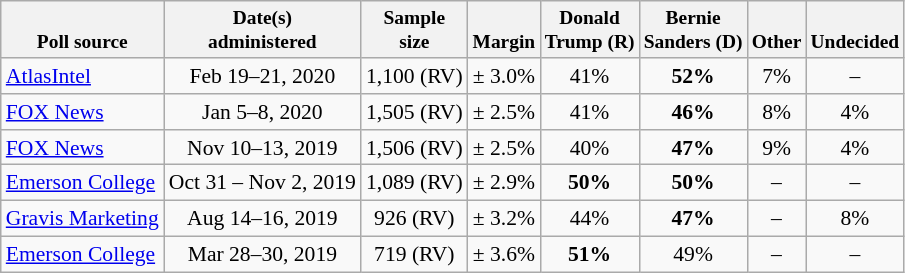<table class="wikitable" style="font-size:90%;text-align:center;">
<tr valign=bottom style="font-size:90%;">
<th>Poll source</th>
<th>Date(s)<br>administered</th>
<th>Sample<br>size</th>
<th>Margin<br></th>
<th>Donald<br>Trump (R)</th>
<th>Bernie<br>Sanders (D)</th>
<th>Other</th>
<th>Undecided</th>
</tr>
<tr>
<td style="text-align:left;"><a href='#'>AtlasIntel</a></td>
<td>Feb 19–21, 2020</td>
<td>1,100 (RV)</td>
<td>± 3.0%</td>
<td>41%</td>
<td><strong>52%</strong></td>
<td>7%</td>
<td>–</td>
</tr>
<tr>
<td style="text-align:left;"><a href='#'>FOX News</a></td>
<td>Jan 5–8, 2020</td>
<td>1,505 (RV)</td>
<td>± 2.5%</td>
<td>41%</td>
<td><strong>46%</strong></td>
<td>8%</td>
<td>4%</td>
</tr>
<tr>
<td style="text-align:left;"><a href='#'>FOX News</a></td>
<td>Nov 10–13, 2019</td>
<td>1,506 (RV)</td>
<td>± 2.5%</td>
<td>40%</td>
<td><strong>47%</strong></td>
<td>9%</td>
<td>4%</td>
</tr>
<tr>
<td style="text-align:left;"><a href='#'>Emerson College</a></td>
<td>Oct 31 – Nov 2, 2019</td>
<td>1,089 (RV)</td>
<td>± 2.9%</td>
<td><strong>50%</strong></td>
<td><strong>50%</strong></td>
<td>–</td>
<td>–</td>
</tr>
<tr>
<td style="text-align:left;"><a href='#'>Gravis Marketing</a></td>
<td>Aug 14–16, 2019</td>
<td>926 (RV)</td>
<td>± 3.2%</td>
<td>44%</td>
<td><strong>47%</strong></td>
<td>–</td>
<td>8%</td>
</tr>
<tr>
<td style="text-align:left;"><a href='#'>Emerson College</a></td>
<td>Mar 28–30, 2019</td>
<td>719 (RV)</td>
<td>± 3.6%</td>
<td><strong>51%</strong></td>
<td>49%</td>
<td>–</td>
<td>–</td>
</tr>
</table>
